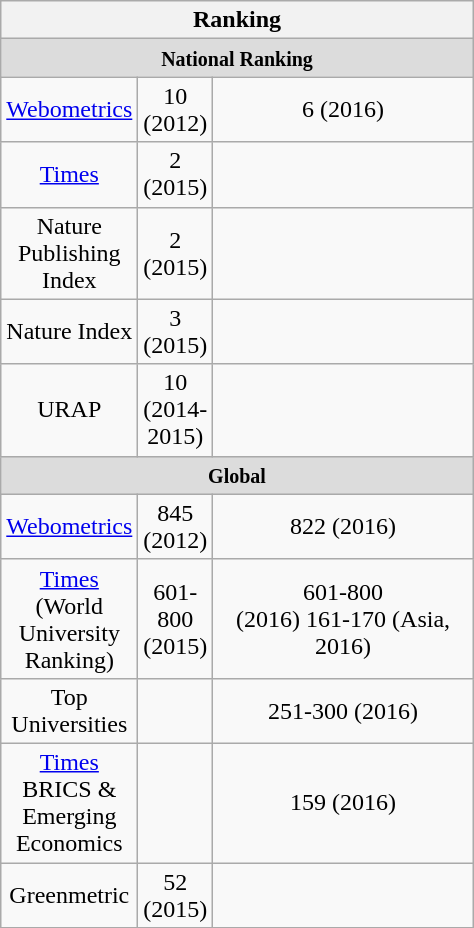<table class="wikitable" style="float:right; width:25%; text-align:center;">
<tr>
<th colspan="3">Ranking</th>
</tr>
<tr>
<th colspan="3" style="background:gainsboro;"><small>National Ranking</small></th>
</tr>
<tr>
<td style="width:12%;"><a href='#'>Webometrics</a></td>
<td style="width:5%;">10 (2012)</td>
<td>6 (2016)</td>
</tr>
<tr>
<td style="width:12%;"><a href='#'>Times</a></td>
<td style="width:5%;">2 (2015)</td>
<td></td>
</tr>
<tr>
<td style="width:12%;">Nature Publishing Index</td>
<td style="width:5%;">2 (2015)</td>
<td></td>
</tr>
<tr>
<td style="width:12%;">Nature Index</td>
<td style="width:5%;">3 (2015)</td>
<td></td>
</tr>
<tr>
<td>URAP</td>
<td>10 (2014-2015)</td>
<td></td>
</tr>
<tr>
<th colspan="3" style="background:gainsboro;"><small>Global</small></th>
</tr>
<tr>
<td style="width:10%;"><a href='#'>Webometrics</a></td>
<td style="width:5%;">845 (2012)</td>
<td>822 (2016)</td>
</tr>
<tr>
<td style="width:12%;"><a href='#'>Times</a><br>(World University Ranking)</td>
<td>601-800 (2015)</td>
<td>601-800<br>(2016)
161-170
(Asia, 2016)</td>
</tr>
<tr>
<td>Top Universities</td>
<td></td>
<td>251-300 (2016)</td>
</tr>
<tr>
<td><a href='#'>Times</a><br>BRICS & Emerging Economics</td>
<td></td>
<td>159 (2016)</td>
</tr>
<tr>
<td>Greenmetric</td>
<td>52 (2015)</td>
<td></td>
</tr>
</table>
